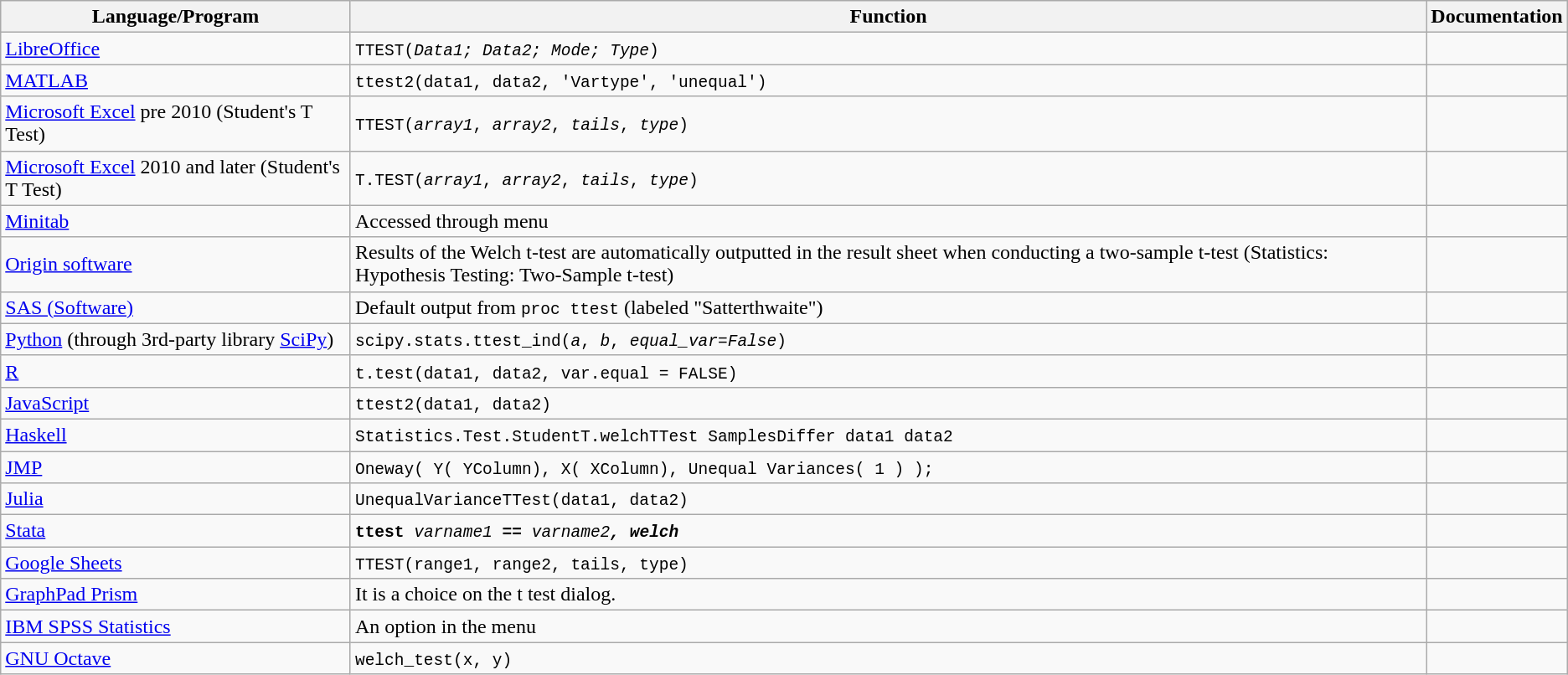<table class="wikitable sortable">
<tr>
<th>Language/Program</th>
<th>Function</th>
<th>Documentation</th>
</tr>
<tr>
<td><a href='#'>LibreOffice</a></td>
<td><code>TTEST(<em>Data1; Data2; Mode; Type</em>)</code></td>
<td></td>
</tr>
<tr>
<td><a href='#'>MATLAB</a></td>
<td><code>ttest2(data1, data2, 'Vartype', 'unequal')</code></td>
<td></td>
</tr>
<tr>
<td><a href='#'>Microsoft Excel</a> pre 2010 (Student's T Test)</td>
<td><code>TTEST(<em>array1</em>, <em>array2</em>, <em>tails</em>, <em>type</em>)</code></td>
<td></td>
</tr>
<tr>
<td><a href='#'>Microsoft Excel</a> 2010 and later (Student's T Test)</td>
<td><code>T.TEST(<em>array1</em>, <em>array2</em>, <em>tails</em>, <em>type</em>)</code></td>
<td></td>
</tr>
<tr>
<td><a href='#'>Minitab</a></td>
<td>Accessed through menu</td>
<td></td>
</tr>
<tr>
<td><a href='#'>Origin software</a></td>
<td>Results of the Welch t-test are automatically outputted in the result sheet when conducting a two-sample t-test (Statistics: Hypothesis Testing: Two-Sample t-test)</td>
<td></td>
</tr>
<tr>
<td><a href='#'>SAS (Software)</a></td>
<td>Default output from <code>proc ttest</code> (labeled "Satterthwaite")</td>
</tr>
<tr>
<td><a href='#'>Python</a> (through 3rd-party library <a href='#'>SciPy</a>)</td>
<td><code>scipy.stats.ttest_ind(<em>a</em>, <em>b</em>, <em>equal_var=False</em>)</code></td>
<td></td>
</tr>
<tr>
<td><a href='#'>R</a></td>
<td><code>t.test(data1, data2, var.equal = FALSE)</code></td>
<td></td>
</tr>
<tr>
<td><a href='#'>JavaScript</a></td>
<td><code>ttest2(data1, data2)</code></td>
<td></td>
</tr>
<tr>
<td><a href='#'>Haskell</a></td>
<td><code>Statistics.Test.StudentT.welchTTest SamplesDiffer data1 data2</code></td>
<td></td>
</tr>
<tr>
<td><a href='#'>JMP</a></td>
<td><code> Oneway( Y( YColumn), X( XColumn), Unequal Variances( 1 ) );</code></td>
<td></td>
</tr>
<tr>
<td><a href='#'>Julia</a></td>
<td><code> UnequalVarianceTTest(data1, data2)</code></td>
<td></td>
</tr>
<tr>
<td><a href='#'>Stata</a></td>
<td><code><strong>ttest</strong> <em>varname1</em> <strong>==</strong> <em>varname2<strong><em>,<strong> </strong>welch<strong></code></td>
<td></td>
</tr>
<tr>
<td><a href='#'>Google Sheets</a></td>
<td><code>TTEST(range1, range2, tails, type)</code></td>
<td></td>
</tr>
<tr>
<td><a href='#'>GraphPad Prism</a></td>
<td>It is a choice on the t test dialog.</td>
</tr>
<tr>
<td><a href='#'>IBM SPSS Statistics</a></td>
<td>An option in the menu</td>
<td></td>
</tr>
<tr>
<td><a href='#'>GNU Octave</a></td>
<td><code>welch_test(x, y)</code></td>
<td></td>
</tr>
</table>
